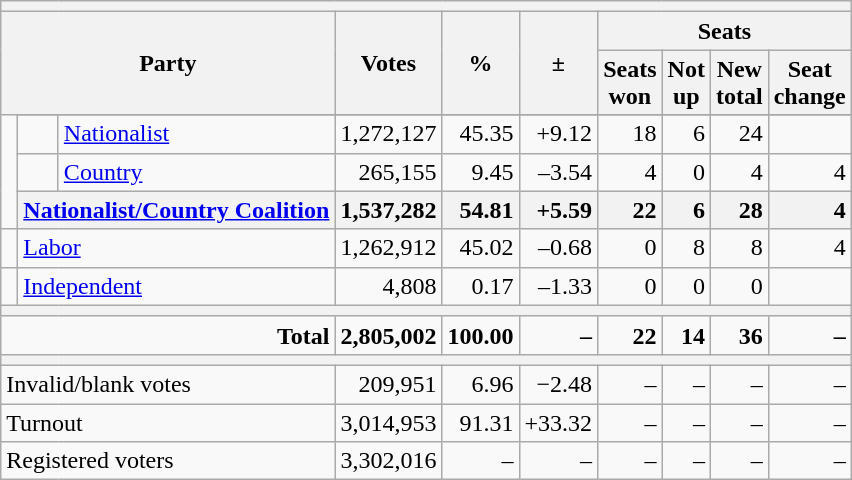<table class="wikitable sortable tpl-blanktable" style="text-align:right; margin-bottom:0">
<tr>
<th colspan="10"></th>
</tr>
<tr>
<th colspan="3" rowspan="2">Party</th>
<th rowspan="2">Votes</th>
<th rowspan="2">%</th>
<th rowspan="2">±</th>
<th colspan="4">Seats</th>
</tr>
<tr>
<th>Seats<br>won</th>
<th>Not<br>up</th>
<th>New<br>total</th>
<th>Seat<br>change</th>
</tr>
<tr>
<td rowspan="4" > </td>
</tr>
<tr>
<td> </td>
<td style="text-align:left;"><a href='#'>Nationalist</a></td>
<td>1,272,127</td>
<td>45.35</td>
<td>+9.12</td>
<td>18</td>
<td>6</td>
<td>24</td>
<td></td>
</tr>
<tr>
<td> </td>
<td style="text-align:left;"><a href='#'>Country</a></td>
<td>265,155</td>
<td>9.45</td>
<td>–3.54</td>
<td>4</td>
<td>0</td>
<td>4</td>
<td> 4</td>
</tr>
<tr>
<th colspan="2" style="text-align:left;"><a href='#'>Nationalist/Country Coalition</a></th>
<th style="text-align:right;">1,537,282</th>
<th style="text-align:right;">54.81</th>
<th style="text-align:right;">+5.59</th>
<th style="text-align:right;">22</th>
<th style="text-align:right;">6</th>
<th style="text-align:right;">28</th>
<th style="text-align:right;"> 4</th>
</tr>
<tr>
<td> </td>
<td colspan="2" style="text-align:left;"><a href='#'>Labor</a></td>
<td>1,262,912</td>
<td>45.02</td>
<td>–0.68</td>
<td>0</td>
<td>8</td>
<td>8</td>
<td> 4</td>
</tr>
<tr>
<td> </td>
<td colspan="2" style="text-align:left;"><a href='#'>Independent</a></td>
<td>4,808</td>
<td>0.17</td>
<td>–1.33</td>
<td>0</td>
<td>0</td>
<td>0</td>
<td></td>
</tr>
<tr>
<th colspan=10></th>
</tr>
<tr>
<td colspan="3"><strong>Total</strong></td>
<td><strong>2,805,002</strong></td>
<td><strong>100.00</strong></td>
<td><strong>–</strong></td>
<td><strong>22</strong></td>
<td><strong>14</strong></td>
<td><strong>36</strong></td>
<td><strong>–</strong></td>
</tr>
<tr>
<th colspan=10></th>
</tr>
<tr>
<td colspan="3" align=left>Invalid/blank votes</td>
<td>209,951</td>
<td>6.96</td>
<td>−2.48</td>
<td>–</td>
<td>–</td>
<td>–</td>
<td>–</td>
</tr>
<tr>
<td colspan="3" align=left>Turnout</td>
<td>3,014,953</td>
<td>91.31</td>
<td>+33.32</td>
<td>–</td>
<td>–</td>
<td>–</td>
<td>–</td>
</tr>
<tr>
<td colspan="3" align=left>Registered voters</td>
<td>3,302,016</td>
<td>–</td>
<td>–</td>
<td>–</td>
<td>–</td>
<td>–</td>
<td>–</td>
</tr>
</table>
